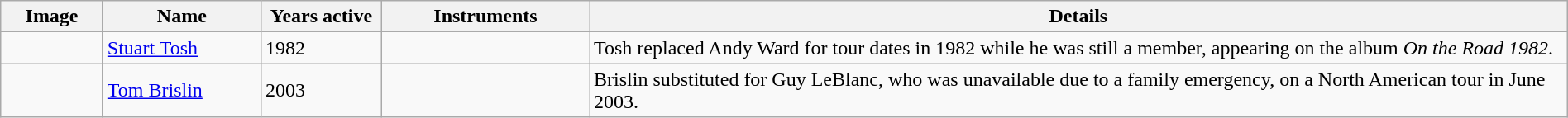<table class="wikitable" border="1" width=100%>
<tr>
<th width="75">Image</th>
<th width="120">Name</th>
<th width="90">Years active</th>
<th width="160">Instruments</th>
<th>Details</th>
</tr>
<tr>
<td></td>
<td><a href='#'>Stuart Tosh</a></td>
<td>1982</td>
<td></td>
<td>Tosh replaced Andy Ward for tour dates in 1982 while he was still a member, appearing on the album <em>On the Road 1982</em>.</td>
</tr>
<tr>
<td></td>
<td><a href='#'>Tom Brislin</a></td>
<td>2003</td>
<td></td>
<td>Brislin substituted for Guy LeBlanc, who was unavailable due to a family emergency, on a North American tour in June 2003.</td>
</tr>
</table>
